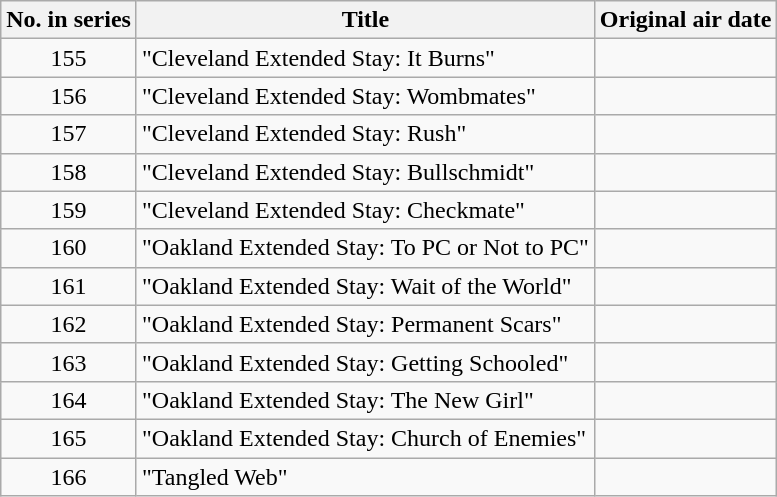<table class="wikitable plainrowheaders" style="text-align:center">
<tr>
<th scope="col">No. in series</th>
<th scope="col">Title</th>
<th scope="col">Original air date</th>
</tr>
<tr>
<td scope="row">155</td>
<td style="text-align:left">"Cleveland Extended Stay: It Burns"</td>
<td></td>
</tr>
<tr>
<td scope="row">156</td>
<td style="text-align:left">"Cleveland Extended Stay: Wombmates"</td>
<td></td>
</tr>
<tr>
<td scope="row">157</td>
<td style="text-align:left">"Cleveland Extended Stay: Rush"</td>
<td></td>
</tr>
<tr>
<td scope="row">158</td>
<td style="text-align:left">"Cleveland Extended Stay: Bullschmidt"</td>
<td></td>
</tr>
<tr>
<td scope="row">159</td>
<td style="text-align:left">"Cleveland Extended Stay: Checkmate"</td>
<td></td>
</tr>
<tr>
<td scope="row">160</td>
<td style="text-align:left">"Oakland Extended Stay: To PC or Not to PC"</td>
<td></td>
</tr>
<tr>
<td scope="row">161</td>
<td style="text-align:left">"Oakland Extended Stay: Wait of the World"</td>
<td></td>
</tr>
<tr>
<td scope="row">162</td>
<td style="text-align:left">"Oakland Extended Stay: Permanent Scars"</td>
<td></td>
</tr>
<tr>
<td scope="row">163</td>
<td style="text-align:left">"Oakland Extended Stay: Getting Schooled"</td>
<td></td>
</tr>
<tr>
<td scope="row">164</td>
<td style="text-align:left">"Oakland Extended Stay: The New Girl"</td>
<td></td>
</tr>
<tr>
<td scope="row">165</td>
<td style="text-align:left">"Oakland Extended Stay: Church of Enemies"</td>
<td></td>
</tr>
<tr>
<td scope="row">166</td>
<td style="text-align:left">"Tangled Web"</td>
<td></td>
</tr>
</table>
